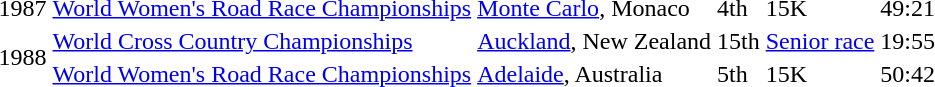<table>
<tr>
<td>1987</td>
<td><a href='#'>World Women's Road Race Championships</a></td>
<td><a href='#'>Monte Carlo</a>, Monaco</td>
<td>4th</td>
<td>15K</td>
<td>49:21 </td>
</tr>
<tr>
<td rowspan=2>1988</td>
<td><a href='#'>World Cross Country Championships</a></td>
<td><a href='#'>Auckland</a>, New Zealand</td>
<td>15th</td>
<td><a href='#'>Senior race</a></td>
<td>19:55</td>
</tr>
<tr>
<td><a href='#'>World Women's Road Race Championships</a></td>
<td><a href='#'>Adelaide</a>, Australia</td>
<td>5th</td>
<td>15K</td>
<td>50:42</td>
</tr>
</table>
